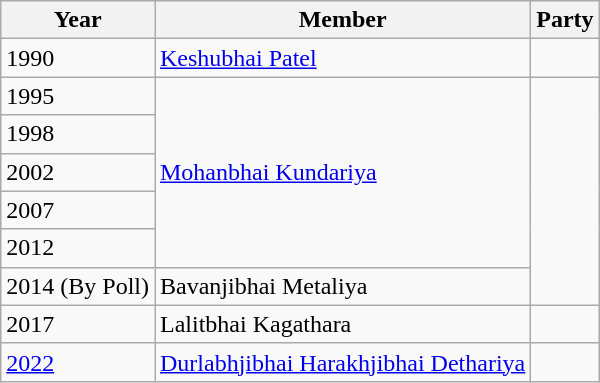<table class="wikitable sortable">
<tr>
<th>Year</th>
<th>Member</th>
<th colspan="2">Party</th>
</tr>
<tr>
<td>1990</td>
<td><a href='#'>Keshubhai Patel</a></td>
<td></td>
</tr>
<tr>
<td>1995</td>
<td rowspan=5><a href='#'>Mohanbhai Kundariya</a></td>
</tr>
<tr>
<td>1998</td>
</tr>
<tr>
<td>2002</td>
</tr>
<tr>
<td>2007</td>
</tr>
<tr>
<td>2012</td>
</tr>
<tr>
<td>2014 (By Poll)</td>
<td>Bavanjibhai Metaliya</td>
</tr>
<tr>
<td>2017</td>
<td>Lalitbhai Kagathara</td>
<td></td>
</tr>
<tr>
<td><a href='#'>2022</a></td>
<td><a href='#'>Durlabhjibhai Harakhjibhai Dethariya</a></td>
<td></td>
</tr>
</table>
